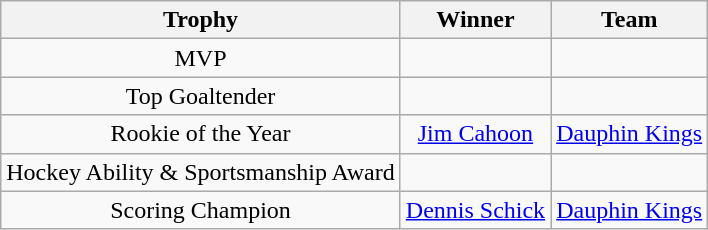<table class="wikitable" style="text-align:center">
<tr>
<th>Trophy</th>
<th>Winner</th>
<th>Team</th>
</tr>
<tr>
<td>MVP</td>
<td></td>
<td></td>
</tr>
<tr>
<td>Top Goaltender</td>
<td></td>
<td></td>
</tr>
<tr>
<td>Rookie of the Year</td>
<td><a href='#'>Jim Cahoon</a></td>
<td><a href='#'>Dauphin Kings</a></td>
</tr>
<tr>
<td>Hockey Ability & Sportsmanship Award</td>
<td></td>
<td></td>
</tr>
<tr>
<td>Scoring Champion</td>
<td><a href='#'>Dennis Schick</a></td>
<td><a href='#'>Dauphin Kings</a></td>
</tr>
</table>
